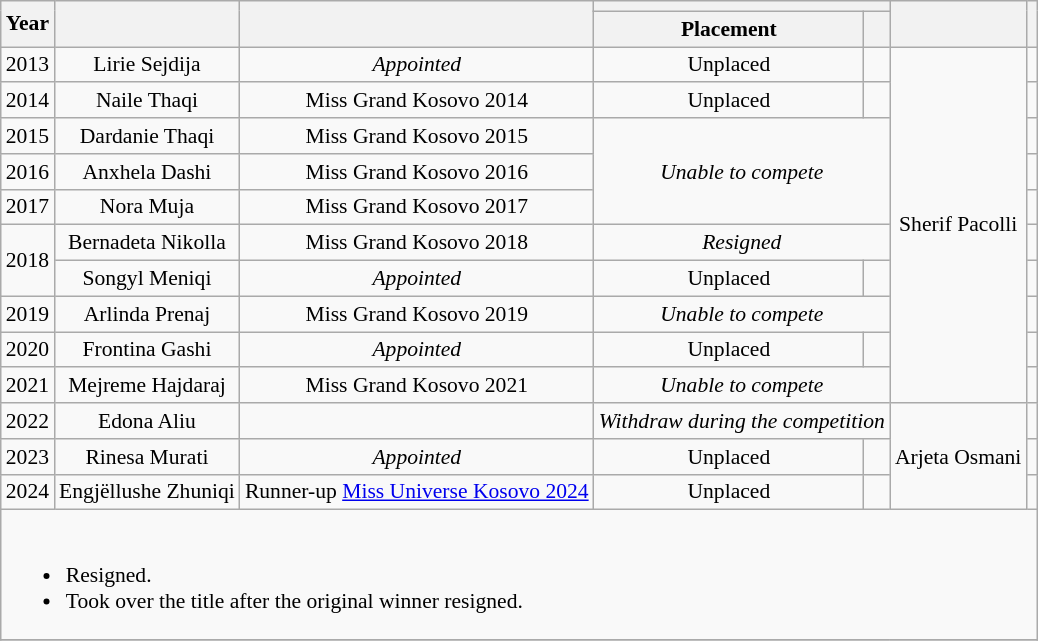<table class="wikitable" style="font-size: 90%; text-align:center;">
<tr>
<th rowspan="2">Year</th>
<th rowspan="2"></th>
<th rowspan="2"></th>
<th colspan="2"></th>
<th rowspan="2"></th>
<th rowspan="2"></th>
</tr>
<tr>
<th>Placement</th>
<th></th>
</tr>
<tr>
<td>2013</td>
<td>Lirie Sejdija</td>
<td><em>Appointed</em></td>
<td>Unplaced</td>
<td></td>
<td rowspan="10">Sherif Pacolli</td>
<td></td>
</tr>
<tr>
<td>2014</td>
<td>Naile Thaqi</td>
<td>Miss Grand Kosovo 2014</td>
<td>Unplaced</td>
<td></td>
<td></td>
</tr>
<tr>
<td>2015</td>
<td>Dardanie Thaqi</td>
<td>Miss Grand Kosovo 2015</td>
<td rowspan="3" colspan="2"><em>Unable to compete</em></td>
<td></td>
</tr>
<tr>
<td>2016</td>
<td>Anxhela Dashi</td>
<td>Miss Grand Kosovo 2016</td>
<td></td>
</tr>
<tr>
<td>2017</td>
<td>Nora Muja</td>
<td>Miss Grand Kosovo 2017</td>
<td></td>
</tr>
<tr>
<td rowspan="2">2018</td>
<td>Bernadeta Nikolla</td>
<td>Miss Grand Kosovo 2018</td>
<td colspan="2"><em>Resigned</em></td>
<td></td>
</tr>
<tr>
<td>Songyl Meniqi</td>
<td><em>Appointed</em></td>
<td>Unplaced</td>
<td></td>
<td></td>
</tr>
<tr>
<td>2019</td>
<td>Arlinda Prenaj</td>
<td>Miss Grand Kosovo 2019</td>
<td colspan="2"><em>Unable to compete</em></td>
<td></td>
</tr>
<tr>
<td>2020</td>
<td>Frontina Gashi</td>
<td><em>Appointed</em></td>
<td>Unplaced</td>
<td></td>
<td></td>
</tr>
<tr>
<td>2021</td>
<td>Mejreme Hajdaraj</td>
<td>Miss Grand Kosovo 2021</td>
<td colspan="2"><em>Unable to compete</em></td>
<td></td>
</tr>
<tr>
<td>2022</td>
<td>Edona Aliu</td>
<td></td>
<td colspan="2"><em>Withdraw during the competition</em></td>
<td rowspan=3>Arjeta Osmani</td>
<td></td>
</tr>
<tr>
<td>2023</td>
<td>Rinesa Murati</td>
<td><em>Appointed</em></td>
<td>Unplaced</td>
<td></td>
<td></td>
</tr>
<tr>
<td>2024</td>
<td>Engjëllushe Zhuniqi</td>
<td>Runner-up <a href='#'>Miss Universe Kosovo 2024</a></td>
<td>Unplaced</td>
<td></td>
<td></td>
</tr>
<tr>
<td colspan="7" align=left><br><ul><li> Resigned.</li><li> Took over the title after the original winner resigned.</li></ul></td>
</tr>
<tr>
</tr>
</table>
